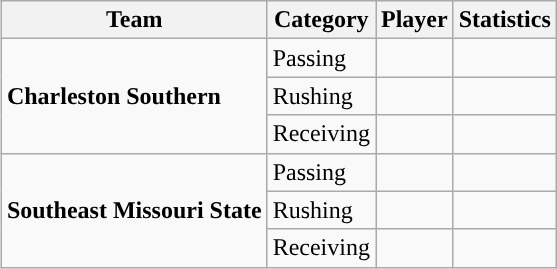<table class="wikitable" style="float: right;">
<tr>
<th>Team</th>
<th>Category</th>
<th>Player</th>
<th>Statistics</th>
</tr>
<tr>
<td rowspan=3><strong>Charleston Southern</strong></td>
<td>Passing</td>
<td></td>
<td></td>
</tr>
<tr>
<td>Rushing</td>
<td></td>
<td></td>
</tr>
<tr>
<td>Receiving</td>
<td></td>
<td></td>
</tr>
<tr>
<td rowspan=3><strong>Southeast Missouri State</strong></td>
<td>Passing</td>
<td></td>
<td></td>
</tr>
<tr>
<td>Rushing</td>
<td></td>
<td></td>
</tr>
<tr>
<td>Receiving</td>
<td></td>
<td></td>
</tr>
</table>
